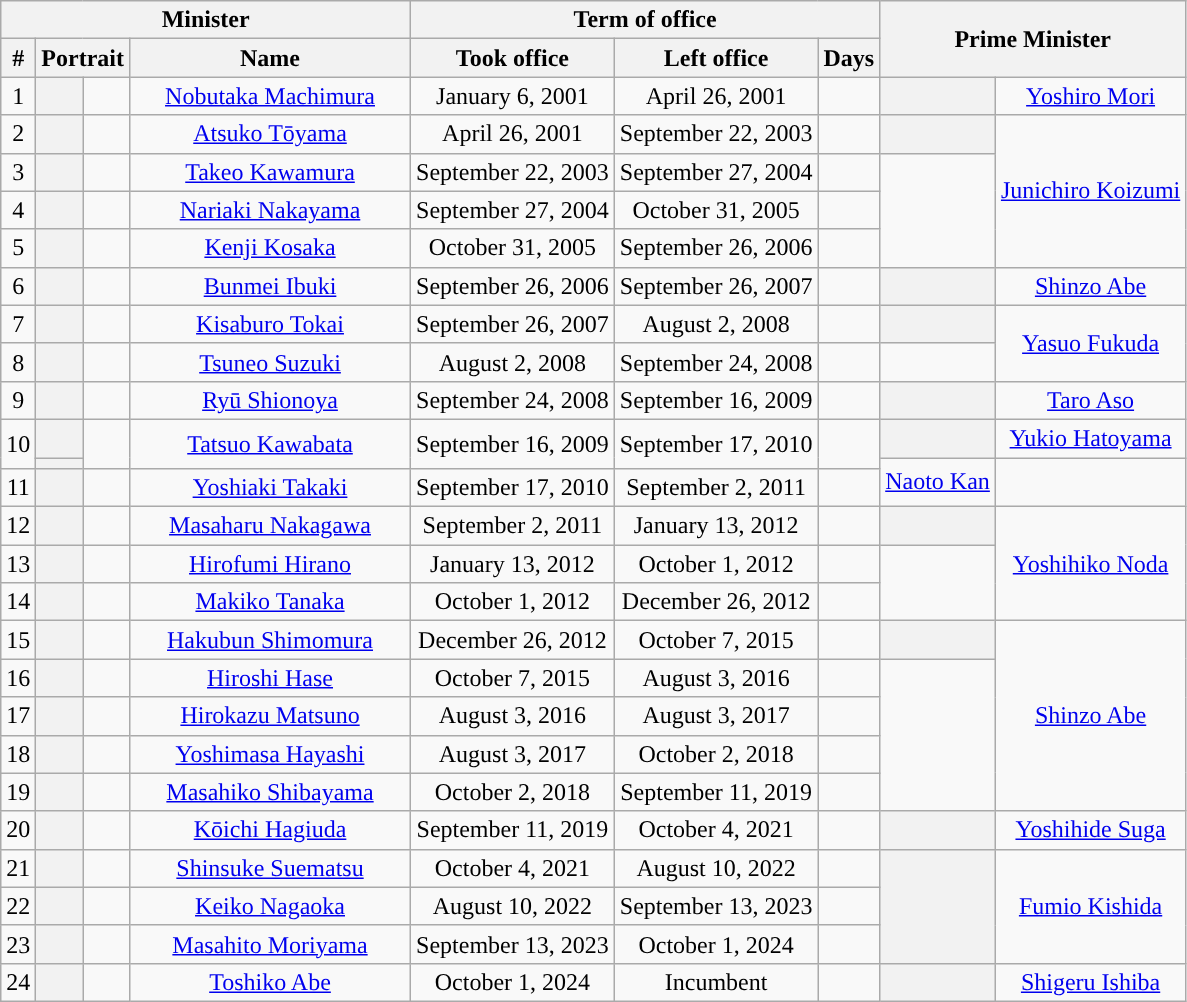<table class="wikitable"  style="text-align:center">
<tr>
<th colspan=4>Minister</th>
<th colspan=3>Term of office</th>
<th style="width:160px;" rowspan=2 colspan=2>Prime Minister</th>
</tr>
<tr>
<th>#</th>
<th colspan=2>Portrait</th>
<th width=180px>Name</th>
<th>Took office</th>
<th>Left office</th>
<th>Days</th>
</tr>
<tr>
<td>1</td>
<th style="background-color: "></th>
<td></td>
<td><a href='#'>Nobutaka Machimura</a></td>
<td>January 6, 2001</td>
<td>April 26, 2001</td>
<td></td>
<th style="background-color: "></th>
<td><a href='#'>Yoshiro Mori</a></td>
</tr>
<tr>
<td>2</td>
<th style="background-color: "></th>
<td></td>
<td><a href='#'>Atsuko Tōyama</a></td>
<td>April 26, 2001</td>
<td>September 22, 2003</td>
<td></td>
<th style="background-color: "></th>
<td rowspan=4><a href='#'>Junichiro Koizumi</a></td>
</tr>
<tr>
<td>3</td>
<th style="background-color: "></th>
<td></td>
<td><a href='#'>Takeo Kawamura</a></td>
<td>September 22, 2003</td>
<td>September 27, 2004</td>
<td></td>
</tr>
<tr>
<td>4</td>
<th style="background-color: "></th>
<td></td>
<td><a href='#'>Nariaki Nakayama</a></td>
<td>September 27, 2004</td>
<td>October 31, 2005</td>
<td></td>
</tr>
<tr>
<td>5</td>
<th style="background-color: "></th>
<td></td>
<td><a href='#'>Kenji Kosaka</a></td>
<td>October 31, 2005</td>
<td>September 26, 2006</td>
<td></td>
</tr>
<tr>
<td>6</td>
<th style="background-color: "></th>
<td></td>
<td><a href='#'>Bunmei Ibuki</a></td>
<td>September 26, 2006</td>
<td>September 26, 2007</td>
<td></td>
<th style="background-color: "></th>
<td><a href='#'>Shinzo Abe</a></td>
</tr>
<tr>
<td>7</td>
<th style="background-color: "></th>
<td></td>
<td><a href='#'>Kisaburo Tokai</a></td>
<td>September 26, 2007</td>
<td>August 2, 2008</td>
<td></td>
<th style="background-color: "></th>
<td rowspan=2><a href='#'>Yasuo Fukuda</a></td>
</tr>
<tr>
<td>8</td>
<th style="background-color: "></th>
<td></td>
<td><a href='#'>Tsuneo Suzuki</a></td>
<td>August 2, 2008</td>
<td>September 24, 2008</td>
<td></td>
</tr>
<tr>
<td>9</td>
<th style="background-color: "></th>
<td></td>
<td><a href='#'>Ryū Shionoya</a></td>
<td>September 24, 2008</td>
<td>September 16, 2009</td>
<td></td>
<th style="background-color: "></th>
<td><a href='#'>Taro Aso</a></td>
</tr>
<tr>
<td rowspan=2>10</td>
<th style="background-color: "></th>
<td rowspan=2></td>
<td rowspan=2><a href='#'>Tatsuo Kawabata</a></td>
<td rowspan=2>September 16, 2009</td>
<td rowspan=2>September 17, 2010</td>
<td rowspan=2></td>
<th style="background-color: "></th>
<td><a href='#'>Yukio Hatoyama</a></td>
</tr>
<tr>
<th style="background-color: "></th>
<td rowspan=2><a href='#'>Naoto Kan</a></td>
</tr>
<tr>
<td>11</td>
<th style="background-color: "></th>
<td></td>
<td><a href='#'>Yoshiaki Takaki</a></td>
<td>September 17, 2010</td>
<td>September 2, 2011</td>
<td></td>
</tr>
<tr>
<td>12</td>
<th style="background-color: "></th>
<td></td>
<td><a href='#'>Masaharu Nakagawa</a></td>
<td>September 2, 2011</td>
<td>January 13, 2012</td>
<td></td>
<th style="background-color: "></th>
<td rowspan=3><a href='#'>Yoshihiko Noda</a></td>
</tr>
<tr>
<td>13</td>
<th style="background-color: "></th>
<td></td>
<td><a href='#'>Hirofumi Hirano</a></td>
<td>January 13, 2012</td>
<td>October 1, 2012</td>
<td></td>
</tr>
<tr>
<td>14</td>
<th style="background-color: "></th>
<td></td>
<td><a href='#'>Makiko Tanaka</a></td>
<td>October 1, 2012</td>
<td>December 26, 2012</td>
<td></td>
</tr>
<tr>
<td>15</td>
<th style="background-color: "></th>
<td></td>
<td><a href='#'>Hakubun Shimomura</a></td>
<td>December 26, 2012</td>
<td>October 7, 2015</td>
<td></td>
<th style="background-color: "></th>
<td rowspan=5><a href='#'>Shinzo Abe</a></td>
</tr>
<tr>
<td>16</td>
<th style="background-color: "></th>
<td></td>
<td><a href='#'>Hiroshi Hase</a></td>
<td>October 7, 2015</td>
<td>August 3, 2016</td>
<td></td>
</tr>
<tr>
<td>17</td>
<th style="background-color: "></th>
<td></td>
<td><a href='#'>Hirokazu Matsuno</a></td>
<td>August 3, 2016</td>
<td>August 3, 2017</td>
<td></td>
</tr>
<tr>
<td>18</td>
<th style="background-color: "></th>
<td></td>
<td><a href='#'>Yoshimasa Hayashi</a></td>
<td>August 3, 2017</td>
<td>October 2, 2018</td>
<td></td>
</tr>
<tr>
<td>19</td>
<th style="background-color: "></th>
<td></td>
<td><a href='#'>Masahiko Shibayama</a></td>
<td>October 2, 2018</td>
<td>September 11, 2019</td>
<td></td>
</tr>
<tr>
<td>20</td>
<th style="background-color: "></th>
<td></td>
<td><a href='#'>Kōichi Hagiuda</a></td>
<td>September 11, 2019</td>
<td>October 4, 2021</td>
<td></td>
<th style="background-color: "></th>
<td><a href='#'>Yoshihide Suga</a></td>
</tr>
<tr>
<td>21</td>
<th style="background-color: "></th>
<td></td>
<td><a href='#'>Shinsuke Suematsu</a></td>
<td>October 4, 2021</td>
<td>August 10, 2022</td>
<td></td>
<th rowspan=3 style="background-color: "></th>
<td rowspan=3><a href='#'>Fumio Kishida</a></td>
</tr>
<tr>
<td>22</td>
<th style="background-color: "></th>
<td></td>
<td><a href='#'>Keiko Nagaoka</a></td>
<td>August 10, 2022</td>
<td>September 13, 2023</td>
<td></td>
</tr>
<tr>
<td>23</td>
<th style="background-color: "></th>
<td></td>
<td><a href='#'>Masahito Moriyama</a></td>
<td>September 13, 2023</td>
<td>October 1, 2024</td>
<td></td>
</tr>
<tr>
<td>24</td>
<th style="background-color: "></th>
<td></td>
<td><a href='#'>Toshiko Abe</a></td>
<td>October 1, 2024</td>
<td>Incumbent</td>
<td></td>
<th style="background-color: "></th>
<td><a href='#'>Shigeru Ishiba</a></td>
</tr>
</table>
